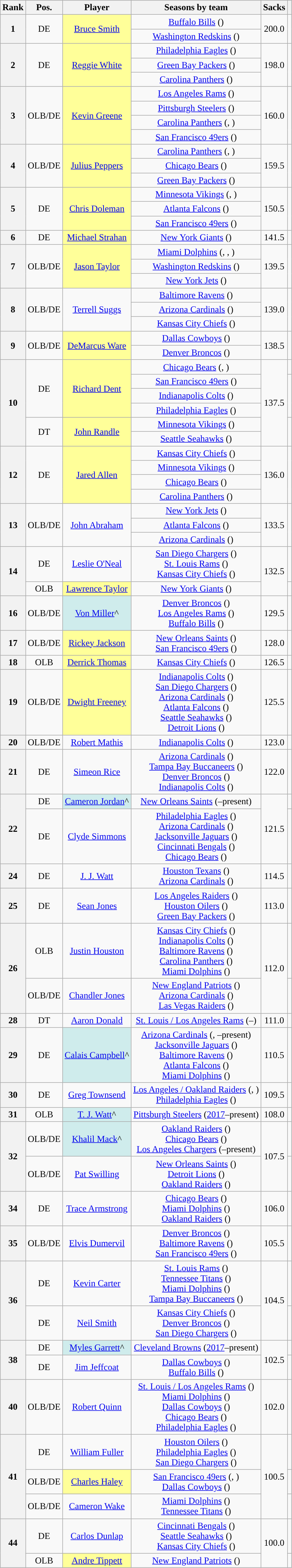<table class="wikitable sortable " style="text-align:center;">
<tr>
<th scope=col>Rank</th>
<th scope=col>Pos.</th>
<th scope=col>Player</th>
<th scope=col>Seasons by team</th>
<th scope=col>Sacks</th>
<th scope=col class="unsortable"></th>
</tr>
<tr>
<th scope=rowgroup rowspan=2>1</th>
<td rowspan=2>DE</td>
<td rowspan=2 style="background-color:#FFFF99;"><a href='#'>Bruce Smith</a></td>
<td><a href='#'>Buffalo Bills</a> ()</td>
<td rowspan=2>200.0</td>
<td rowspan=2></td>
</tr>
<tr>
<td><a href='#'>Washington Redskins</a> ()</td>
</tr>
<tr>
<th scope=rowgroup rowspan=3>2</th>
<td rowspan=3>DE</td>
<td rowspan=3 style="background-color:#FFFF99;"><a href='#'>Reggie White</a></td>
<td><a href='#'>Philadelphia Eagles</a> ()</td>
<td rowspan=3>198.0</td>
<td rowspan=3></td>
</tr>
<tr>
<td><a href='#'>Green Bay Packers</a> ()</td>
</tr>
<tr>
<td><a href='#'>Carolina Panthers</a> ()</td>
</tr>
<tr>
<th scope=rowgroup rowspan=4>3</th>
<td rowspan=4>OLB/DE</td>
<td rowspan=4 style="background-color:#FFFF99;"><a href='#'>Kevin Greene</a></td>
<td><a href='#'>Los Angeles Rams</a> ()</td>
<td rowspan=4>160.0</td>
<td rowspan=4></td>
</tr>
<tr>
<td><a href='#'>Pittsburgh Steelers</a> ()</td>
</tr>
<tr>
<td><a href='#'>Carolina Panthers</a> (, )</td>
</tr>
<tr>
<td><a href='#'>San Francisco 49ers</a> ()</td>
</tr>
<tr>
<th scope=rowgroup rowspan=3>4</th>
<td rowspan=3>OLB/DE</td>
<td rowspan=3 style="background-color:#FFFF99;"><a href='#'>Julius Peppers</a></td>
<td><a href='#'>Carolina Panthers</a> (, )</td>
<td rowspan=3>159.5</td>
<td rowspan=3></td>
</tr>
<tr>
<td><a href='#'>Chicago Bears</a> ()</td>
</tr>
<tr>
<td><a href='#'>Green Bay Packers</a> ()</td>
</tr>
<tr>
<th scope=rowgroup rowspan=3>5</th>
<td rowspan=3>DE</td>
<td rowspan=3 style="background-color:#FFFF99;"><a href='#'>Chris Doleman</a></td>
<td><a href='#'>Minnesota Vikings</a> (, )</td>
<td rowspan=3>150.5</td>
<td rowspan=3></td>
</tr>
<tr>
<td><a href='#'>Atlanta Falcons</a> ()</td>
</tr>
<tr>
<td><a href='#'>San Francisco 49ers</a> ()</td>
</tr>
<tr>
<th scope=row>6</th>
<td>DE</td>
<td style="background-color:#FFFF99;"><a href='#'>Michael Strahan</a></td>
<td><a href='#'>New York Giants</a> ()</td>
<td>141.5</td>
<td></td>
</tr>
<tr>
<th scope=rowgroup rowspan=3>7</th>
<td rowspan=3>OLB/DE</td>
<td rowspan=3 style="background-color:#FFFF99;"><a href='#'>Jason Taylor</a></td>
<td><a href='#'>Miami Dolphins</a> (, , )</td>
<td rowspan=3>139.5</td>
<td rowspan=3></td>
</tr>
<tr>
<td><a href='#'>Washington Redskins</a> ()</td>
</tr>
<tr>
<td><a href='#'>New York Jets</a> ()</td>
</tr>
<tr>
<th scope=rowgroup rowspan=3>8</th>
<td rowspan=3>OLB/DE</td>
<td rowspan=3><a href='#'>Terrell Suggs</a></td>
<td><a href='#'>Baltimore Ravens</a> ()</td>
<td rowspan=3>139.0</td>
<td rowspan=3></td>
</tr>
<tr>
<td><a href='#'>Arizona Cardinals</a> ()</td>
</tr>
<tr>
<td><a href='#'>Kansas City Chiefs</a> ()</td>
</tr>
<tr>
<th scope=rowgroup rowspan=2>9</th>
<td rowspan=2>OLB/DE</td>
<td rowspan=2 style="background-color:#FFFF99;"><a href='#'>DeMarcus Ware</a></td>
<td><a href='#'>Dallas Cowboys</a> ()</td>
<td rowspan=2>138.5</td>
<td rowspan=2></td>
</tr>
<tr>
<td><a href='#'>Denver Broncos</a> ()</td>
</tr>
<tr>
<th scope=rowgroup rowspan=6>10</th>
<td rowspan=4>DE</td>
<td rowspan=4 style="background-color:#FFFF99;"><a href='#'>Richard Dent</a></td>
<td><a href='#'>Chicago Bears</a> (, )</td>
<td rowspan=6>137.5</td>
<td></td>
</tr>
<tr>
<td><a href='#'>San Francisco 49ers</a> ()</td>
</tr>
<tr>
<td><a href='#'>Indianapolis Colts</a> ()</td>
</tr>
<tr>
<td><a href='#'>Philadelphia Eagles</a> ()</td>
</tr>
<tr>
<td rowspan=2>DT</td>
<td rowspan=2 style="background-color:#FFFF99;"><a href='#'>John Randle</a></td>
<td><a href='#'>Minnesota Vikings</a> ()</td>
<td rowspan=2></td>
</tr>
<tr>
<td><a href='#'>Seattle Seahawks</a> ()</td>
</tr>
<tr>
<th scope=rowgroup rowspan=4>12</th>
<td rowspan=4>DE</td>
<td rowspan=4 style="background-color:#FFFF99;"><a href='#'>Jared Allen</a></td>
<td><a href='#'>Kansas City Chiefs</a> ()</td>
<td rowspan=4>136.0</td>
<td rowspan=4></td>
</tr>
<tr>
<td><a href='#'>Minnesota Vikings</a> ()</td>
</tr>
<tr>
<td><a href='#'>Chicago Bears</a> ()</td>
</tr>
<tr>
<td><a href='#'>Carolina Panthers</a> ()</td>
</tr>
<tr>
<th scope=rowgroup rowspan=3>13</th>
<td rowspan=3>OLB/DE</td>
<td rowspan=3><a href='#'>John Abraham</a></td>
<td><a href='#'>New York Jets</a> ()</td>
<td rowspan=3>133.5</td>
<td rowspan=3></td>
</tr>
<tr>
<td><a href='#'>Atlanta Falcons</a> ()</td>
</tr>
<tr>
<td><a href='#'>Arizona Cardinals</a> ()</td>
</tr>
<tr>
<th scope=rowgroup rowspan=2>14</th>
<td>DE</td>
<td><a href='#'>Leslie O'Neal</a></td>
<td><a href='#'>San Diego Chargers</a> ()<br><a href='#'>St. Louis Rams</a> ()<br><a href='#'>Kansas City Chiefs</a> ()</td>
<td rowspan=2>132.5</td>
<td></td>
</tr>
<tr>
<td>OLB</td>
<td style="background-color:#FFFF99;"><a href='#'>Lawrence Taylor</a></td>
<td><a href='#'>New York Giants</a> ()</td>
<td></td>
</tr>
<tr>
<th scope=rowgroup>16</th>
<td>OLB/DE</td>
<td style="background-color:#cfecec;"><a href='#'>Von Miller</a>^</td>
<td><a href='#'>Denver Broncos</a> ()<br><a href='#'>Los Angeles Rams</a> ()<br> <a href='#'>Buffalo Bills</a> ()</td>
<td>129.5</td>
<td></td>
</tr>
<tr>
<th scope=row>17</th>
<td>OLB/DE</td>
<td style="background-color:#FFFF99;"><a href='#'>Rickey Jackson</a></td>
<td><a href='#'>New Orleans Saints</a> ()<br><a href='#'>San Francisco 49ers</a> ()</td>
<td>128.0</td>
<td></td>
</tr>
<tr>
<th scope=rowgroup>18</th>
<td>OLB</td>
<td style="background-color:#FFFF99;"><a href='#'>Derrick Thomas</a></td>
<td><a href='#'>Kansas City Chiefs</a> ()</td>
<td>126.5</td>
<td></td>
</tr>
<tr>
<th scope=row>19</th>
<td>OLB/DE</td>
<td style="background-color:#FFFF99;"><a href='#'>Dwight Freeney</a></td>
<td><a href='#'>Indianapolis Colts</a> ()<br><a href='#'>San Diego Chargers</a> ()<br><a href='#'>Arizona Cardinals</a> ()<br><a href='#'>Atlanta Falcons</a> ()<br><a href='#'>Seattle Seahawks</a> ()<br><a href='#'>Detroit Lions</a> ()</td>
<td>125.5</td>
<td></td>
</tr>
<tr>
<th scope=row>20</th>
<td>OLB/DE</td>
<td><a href='#'>Robert Mathis</a></td>
<td><a href='#'>Indianapolis Colts</a> ()</td>
<td>123.0</td>
<td></td>
</tr>
<tr>
<th scope=row>21</th>
<td>DE</td>
<td><a href='#'>Simeon Rice</a></td>
<td><a href='#'>Arizona Cardinals</a> ()<br><a href='#'>Tampa Bay Buccaneers</a> ()<br><a href='#'>Denver Broncos</a> ()<br><a href='#'>Indianapolis Colts</a> ()</td>
<td>122.0</td>
<td></td>
</tr>
<tr>
<th scope=rowgroup rowspan=2>22</th>
<td>DE</td>
<td style="background-color:#cfecec;"><a href='#'>Cameron Jordan</a>^</td>
<td><a href='#'>New Orleans Saints</a> (–present)</td>
<td rowspan=2>121.5</td>
<td></td>
</tr>
<tr>
<td>DE</td>
<td><a href='#'>Clyde Simmons</a></td>
<td><a href='#'>Philadelphia Eagles</a> ()<br><a href='#'>Arizona Cardinals</a> ()<br><a href='#'>Jacksonville Jaguars</a> ()<br><a href='#'>Cincinnati Bengals</a> ()<br><a href='#'>Chicago Bears</a> ()</td>
<td></td>
</tr>
<tr>
<th scope=row>24</th>
<td>DE</td>
<td><a href='#'>J. J. Watt</a></td>
<td><a href='#'>Houston Texans</a> ()<br><a href='#'>Arizona Cardinals</a> ()</td>
<td>114.5</td>
<td></td>
</tr>
<tr>
<th scope=row>25</th>
<td>DE</td>
<td><a href='#'>Sean Jones</a></td>
<td><a href='#'>Los Angeles Raiders</a> ()<br><a href='#'>Houston Oilers</a> ()<br><a href='#'>Green Bay Packers</a> ()</td>
<td>113.0</td>
<td></td>
</tr>
<tr>
<th scope=rowgroup rowspan=2>26</th>
<td>OLB</td>
<td><a href='#'>Justin Houston</a></td>
<td><a href='#'>Kansas City Chiefs</a> ()<br><a href='#'>Indianapolis Colts</a> ()<br><a href='#'>Baltimore Ravens</a> ()<br><a href='#'>Carolina Panthers</a> ()<br><a href='#'>Miami Dolphins</a> ()</td>
<td rowspan=2>112.0</td>
<td></td>
</tr>
<tr>
<td>OLB/DE</td>
<td><a href='#'>Chandler Jones</a></td>
<td><a href='#'>New England Patriots</a> ()<br><a href='#'>Arizona Cardinals</a> ()<br><a href='#'>Las Vegas Raiders</a> ()</td>
<td></td>
</tr>
<tr>
<th scope=row>28</th>
<td>DT</td>
<td><a href='#'>Aaron Donald</a></td>
<td><a href='#'>St. Louis / Los Angeles Rams</a> (–)</td>
<td>111.0</td>
<td></td>
</tr>
<tr>
<th scope=row>29</th>
<td>DE</td>
<td style="background-color:#cfecec;"><a href='#'>Calais Campbell</a>^</td>
<td><a href='#'>Arizona Cardinals</a> (, –present)<br><a href='#'>Jacksonville Jaguars</a> ()<br><a href='#'>Baltimore Ravens</a> ()<br><a href='#'>Atlanta Falcons</a> ()<br><a href='#'>Miami Dolphins</a> ()</td>
<td>110.5</td>
<td></td>
</tr>
<tr>
<th scope=row>30</th>
<td>DE</td>
<td><a href='#'>Greg Townsend</a></td>
<td><a href='#'>Los Angeles / Oakland Raiders</a> (, )<br><a href='#'>Philadelphia Eagles</a> ()</td>
<td>109.5</td>
<td></td>
</tr>
<tr>
<th scope=row>31</th>
<td>OLB</td>
<td style="background-color:#cfecec;"><a href='#'>T. J. Watt</a>^</td>
<td><a href='#'>Pittsburgh Steelers</a> (<a href='#'>2017</a>–present)</td>
<td>108.0</td>
<td></td>
</tr>
<tr>
<th scope=rowgroup rowspan=2>32</th>
<td>OLB/DE</td>
<td style="background-color:#cfecec;"><a href='#'>Khalil Mack</a>^</td>
<td><a href='#'>Oakland Raiders</a> ()<br> <a href='#'>Chicago Bears</a> ()<br> <a href='#'>Los Angeles Chargers</a> (–present)</td>
<td rowspan=2>107.5</td>
<td></td>
</tr>
<tr>
<td>OLB/DE</td>
<td><a href='#'>Pat Swilling</a></td>
<td><a href='#'>New Orleans Saints</a> ()<br><a href='#'>Detroit Lions</a> ()<br><a href='#'>Oakland Raiders</a> ()</td>
<td></td>
</tr>
<tr>
<th scope=row>34</th>
<td>DE</td>
<td><a href='#'>Trace Armstrong</a></td>
<td><a href='#'>Chicago Bears</a> ()<br><a href='#'>Miami Dolphins</a> ()<br><a href='#'>Oakland Raiders</a> ()</td>
<td>106.0</td>
<td></td>
</tr>
<tr>
<th scope=row>35</th>
<td>OLB/DE</td>
<td><a href='#'>Elvis Dumervil</a></td>
<td><a href='#'>Denver Broncos</a> ()<br><a href='#'>Baltimore Ravens</a> ()<br><a href='#'>San Francisco 49ers</a> ()</td>
<td>105.5</td>
<td></td>
</tr>
<tr>
<th scope=rowgroup rowspan=2>36</th>
<td>DE</td>
<td><a href='#'>Kevin Carter</a></td>
<td><a href='#'>St. Louis Rams</a> ()<br><a href='#'>Tennessee Titans</a> ()<br><a href='#'>Miami Dolphins</a> ()<br><a href='#'>Tampa Bay Buccaneers</a> ()</td>
<td rowspan=2>104.5</td>
<td></td>
</tr>
<tr>
<td>DE</td>
<td><a href='#'>Neil Smith</a></td>
<td><a href='#'>Kansas City Chiefs</a> ()<br><a href='#'>Denver Broncos</a> ()<br><a href='#'>San Diego Chargers</a> ()</td>
<td></td>
</tr>
<tr>
<th scope=rowgroup rowspan=2>38</th>
<td>DE</td>
<td style="background-color:#cfecec;"><a href='#'>Myles Garrett</a>^</td>
<td><a href='#'>Cleveland Browns</a> (<a href='#'>2017</a>–present)</td>
<td rowspan=2>102.5</td>
<td></td>
</tr>
<tr>
<td>DE</td>
<td><a href='#'>Jim Jeffcoat</a></td>
<td><a href='#'>Dallas Cowboys</a> ()<br><a href='#'>Buffalo Bills</a> ()</td>
<td></td>
</tr>
<tr>
<th scope=row>40</th>
<td>OLB/DE</td>
<td><a href='#'>Robert Quinn</a></td>
<td><a href='#'>St. Louis / Los Angeles Rams</a> ()<br> <a href='#'>Miami Dolphins</a> () <br> <a href='#'>Dallas Cowboys</a> () <br> <a href='#'>Chicago Bears</a> () <br>  <a href='#'>Philadelphia Eagles</a> ()</td>
<td>102.0</td>
<td></td>
</tr>
<tr>
<th scope=rowgroup rowspan=3>41</th>
<td>DE</td>
<td><a href='#'>William Fuller</a></td>
<td><a href='#'>Houston Oilers</a> ()<br><a href='#'>Philadelphia Eagles</a> ()<br><a href='#'>San Diego Chargers</a> ()</td>
<td rowspan=3>100.5</td>
<td></td>
</tr>
<tr>
<td>OLB/DE</td>
<td style="background-color:#FFFF99;"><a href='#'>Charles Haley</a></td>
<td><a href='#'>San Francisco 49ers</a> (, )<br><a href='#'>Dallas Cowboys</a> ()</td>
<td></td>
</tr>
<tr>
<td>OLB/DE</td>
<td><a href='#'>Cameron Wake</a></td>
<td><a href='#'>Miami Dolphins</a> ()<br> <a href='#'>Tennessee Titans</a> ()</td>
<td></td>
</tr>
<tr>
<th scope=rowgroup rowspan=3>44</th>
<td>DE</td>
<td><a href='#'>Carlos Dunlap</a></td>
<td><a href='#'>Cincinnati Bengals</a> ()<br><a href='#'>Seattle Seahawks</a> ()<br><a href='#'>Kansas City Chiefs</a> ()</td>
<td rowspan="3">100.0</td>
<td></td>
</tr>
<tr>
<td>OLB</td>
<td style="background-color:#FFFF99;"><a href='#'>Andre Tippett</a></td>
<td><a href='#'>New England Patriots</a> ()</td>
<td></td>
</tr>
</table>
